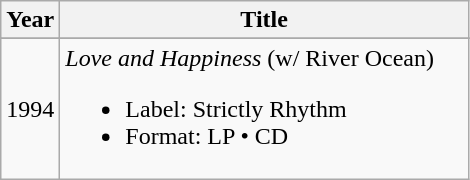<table class="wikitable" style="text-align:center;">
<tr>
<th colspan="1">Year</th>
<th colspan="1" width="265">Title</th>
</tr>
<tr>
</tr>
<tr>
<td>1994</td>
<td align="left"><em>Love and Happiness</em> (w/ River Ocean)<br><ul><li>Label: Strictly Rhythm</li><li>Format: LP • CD</li></ul></td>
</tr>
</table>
